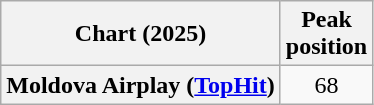<table class="wikitable plainrowheaders" style="text-align:center">
<tr>
<th scope="col">Chart (2025)</th>
<th scope="col">Peak<br>position</th>
</tr>
<tr>
<th scope="row">Moldova Airplay (<a href='#'>TopHit</a>)</th>
<td>68</td>
</tr>
</table>
